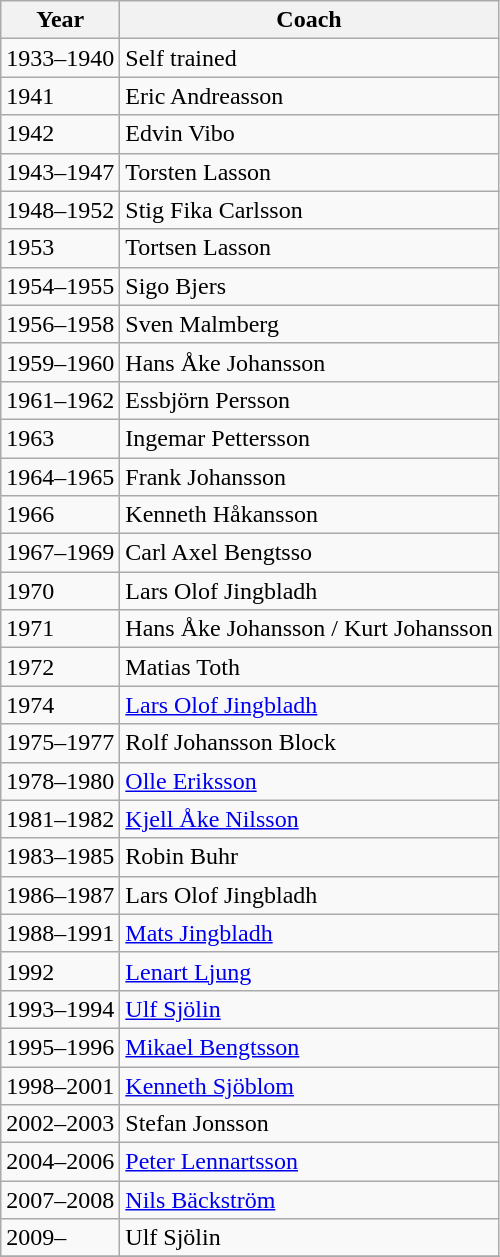<table class="wikitable">
<tr>
<th>Year</th>
<th>Coach</th>
</tr>
<tr>
<td>1933–1940</td>
<td>Self trained</td>
</tr>
<tr>
<td>1941</td>
<td>Eric Andreasson</td>
</tr>
<tr>
<td>1942</td>
<td>Edvin Vibo</td>
</tr>
<tr>
<td>1943–1947</td>
<td>Torsten Lasson</td>
</tr>
<tr>
<td>1948–1952</td>
<td>Stig Fika Carlsson</td>
</tr>
<tr>
<td>1953</td>
<td>Tortsen Lasson</td>
</tr>
<tr>
<td>1954–1955</td>
<td>Sigo Bjers</td>
</tr>
<tr>
<td>1956–1958</td>
<td>Sven Malmberg</td>
</tr>
<tr>
<td>1959–1960</td>
<td>Hans Åke Johansson</td>
</tr>
<tr>
<td>1961–1962</td>
<td>Essbjörn Persson</td>
</tr>
<tr>
<td>1963</td>
<td>Ingemar Pettersson</td>
</tr>
<tr>
<td>1964–1965</td>
<td>Frank Johansson</td>
</tr>
<tr>
<td>1966</td>
<td>Kenneth Håkansson</td>
</tr>
<tr>
<td>1967–1969</td>
<td>Carl Axel Bengtsso</td>
</tr>
<tr>
<td>1970</td>
<td>Lars Olof Jingbladh</td>
</tr>
<tr>
<td>1971</td>
<td>Hans Åke Johansson / Kurt Johansson</td>
</tr>
<tr>
<td>1972</td>
<td>Matias Toth</td>
</tr>
<tr>
<td>1974</td>
<td><a href='#'>Lars Olof Jingbladh</a></td>
</tr>
<tr>
<td>1975–1977</td>
<td>Rolf Johansson Block</td>
</tr>
<tr>
<td>1978–1980</td>
<td><a href='#'>Olle Eriksson</a></td>
</tr>
<tr>
<td>1981–1982</td>
<td><a href='#'>Kjell Åke Nilsson</a></td>
</tr>
<tr>
<td>1983–1985</td>
<td>Robin Buhr</td>
</tr>
<tr>
<td>1986–1987</td>
<td>Lars Olof Jingbladh</td>
</tr>
<tr>
<td>1988–1991</td>
<td><a href='#'>Mats Jingbladh</a></td>
</tr>
<tr>
<td>1992</td>
<td><a href='#'>Lenart Ljung</a></td>
</tr>
<tr>
<td>1993–1994</td>
<td><a href='#'>Ulf Sjölin</a></td>
</tr>
<tr>
<td>1995–1996</td>
<td><a href='#'>Mikael Bengtsson</a></td>
</tr>
<tr>
<td>1998–2001</td>
<td><a href='#'>Kenneth Sjöblom</a></td>
</tr>
<tr>
<td>2002–2003</td>
<td>Stefan Jonsson</td>
</tr>
<tr>
<td>2004–2006</td>
<td><a href='#'>Peter Lennartsson</a></td>
</tr>
<tr>
<td>2007–2008</td>
<td><a href='#'>Nils Bäckström</a></td>
</tr>
<tr>
<td>2009–</td>
<td>Ulf Sjölin</td>
</tr>
<tr>
</tr>
</table>
